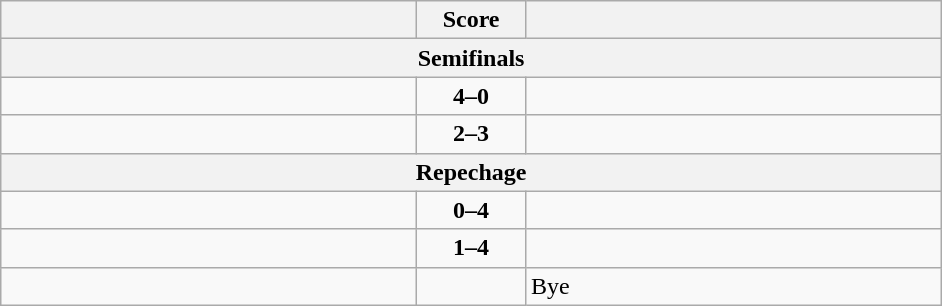<table class="wikitable" style="text-align: left;">
<tr>
<th align="right" width="270"></th>
<th width="65">Score</th>
<th align="left" width="270"></th>
</tr>
<tr>
<th colspan="3">Semifinals</th>
</tr>
<tr>
<td><strong></strong></td>
<td align=center><strong>4–0</strong></td>
<td></td>
</tr>
<tr>
<td></td>
<td align=center><strong>2–3</strong></td>
<td><strong></strong></td>
</tr>
<tr>
<th colspan="3">Repechage</th>
</tr>
<tr>
<td></td>
<td align=center><strong>0–4</strong></td>
<td><strong></strong></td>
</tr>
<tr>
<td></td>
<td align=center><strong>1–4</strong></td>
<td><strong></strong></td>
</tr>
<tr>
<td><strong></strong></td>
<td align="center"></td>
<td>Bye</td>
</tr>
</table>
